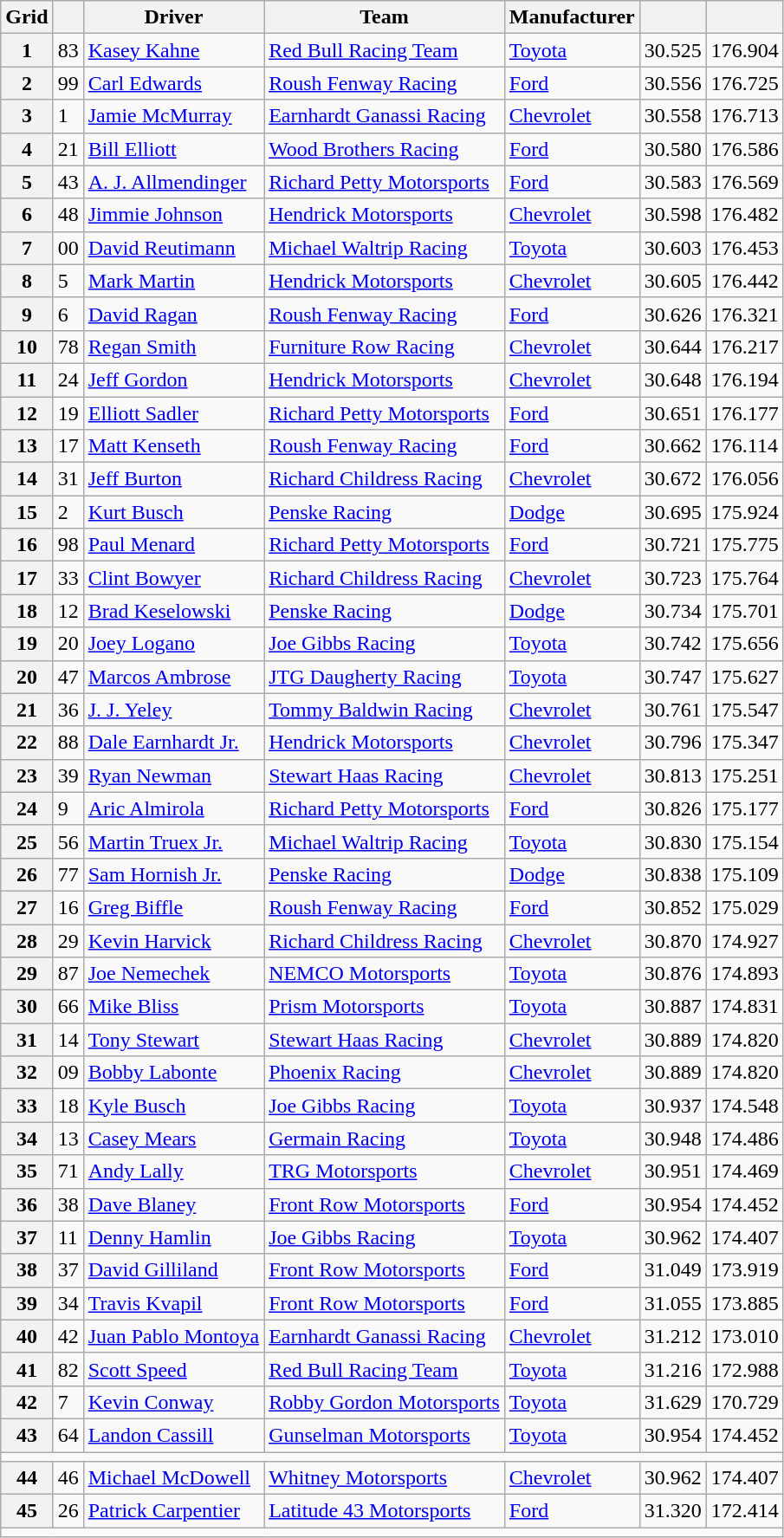<table class="wikitable">
<tr>
<th scope="col">Grid</th>
<th scope="col"></th>
<th scope="col">Driver</th>
<th scope="col">Team</th>
<th scope="col">Manufacturer</th>
<th scope="col"></th>
<th scope="col"></th>
</tr>
<tr>
<th scope="row">1</th>
<td>83</td>
<td><a href='#'>Kasey Kahne</a></td>
<td><a href='#'>Red Bull Racing Team</a></td>
<td><a href='#'>Toyota</a></td>
<td>30.525</td>
<td>176.904</td>
</tr>
<tr>
<th scope="row">2</th>
<td>99</td>
<td><a href='#'>Carl Edwards</a></td>
<td><a href='#'>Roush Fenway Racing</a></td>
<td><a href='#'>Ford</a></td>
<td>30.556</td>
<td>176.725</td>
</tr>
<tr>
<th scope="row">3</th>
<td>1</td>
<td><a href='#'>Jamie McMurray</a></td>
<td><a href='#'>Earnhardt Ganassi Racing</a></td>
<td><a href='#'>Chevrolet</a></td>
<td>30.558</td>
<td>176.713</td>
</tr>
<tr>
<th scope="row">4</th>
<td>21</td>
<td><a href='#'>Bill Elliott</a></td>
<td><a href='#'>Wood Brothers Racing</a></td>
<td><a href='#'>Ford</a></td>
<td>30.580</td>
<td>176.586</td>
</tr>
<tr>
<th scope="row">5</th>
<td>43</td>
<td><a href='#'>A. J. Allmendinger</a></td>
<td><a href='#'>Richard Petty Motorsports</a></td>
<td><a href='#'>Ford</a></td>
<td>30.583</td>
<td>176.569</td>
</tr>
<tr>
<th scope="row">6</th>
<td>48</td>
<td><a href='#'>Jimmie Johnson</a></td>
<td><a href='#'>Hendrick Motorsports</a></td>
<td><a href='#'>Chevrolet</a></td>
<td>30.598</td>
<td>176.482</td>
</tr>
<tr>
<th scope="row">7</th>
<td>00</td>
<td><a href='#'>David Reutimann</a></td>
<td><a href='#'>Michael Waltrip Racing</a></td>
<td><a href='#'>Toyota</a></td>
<td>30.603</td>
<td>176.453</td>
</tr>
<tr>
<th scope="row">8</th>
<td>5</td>
<td><a href='#'>Mark Martin</a></td>
<td><a href='#'>Hendrick Motorsports</a></td>
<td><a href='#'>Chevrolet</a></td>
<td>30.605</td>
<td>176.442</td>
</tr>
<tr>
<th scope="row">9</th>
<td>6</td>
<td><a href='#'>David Ragan</a></td>
<td><a href='#'>Roush Fenway Racing</a></td>
<td><a href='#'>Ford</a></td>
<td>30.626</td>
<td>176.321</td>
</tr>
<tr>
<th scope="row">10</th>
<td>78</td>
<td><a href='#'>Regan Smith</a></td>
<td><a href='#'>Furniture Row Racing</a></td>
<td><a href='#'>Chevrolet</a></td>
<td>30.644</td>
<td>176.217</td>
</tr>
<tr>
<th scope="row">11</th>
<td>24</td>
<td><a href='#'>Jeff Gordon</a></td>
<td><a href='#'>Hendrick Motorsports</a></td>
<td><a href='#'>Chevrolet</a></td>
<td>30.648</td>
<td>176.194</td>
</tr>
<tr>
<th scope="row">12</th>
<td>19</td>
<td><a href='#'>Elliott Sadler</a></td>
<td><a href='#'>Richard Petty Motorsports</a></td>
<td><a href='#'>Ford</a></td>
<td>30.651</td>
<td>176.177</td>
</tr>
<tr>
<th scope="row">13</th>
<td>17</td>
<td><a href='#'>Matt Kenseth</a></td>
<td><a href='#'>Roush Fenway Racing</a></td>
<td><a href='#'>Ford</a></td>
<td>30.662</td>
<td>176.114</td>
</tr>
<tr>
<th scope="row">14</th>
<td>31</td>
<td><a href='#'>Jeff Burton</a></td>
<td><a href='#'>Richard Childress Racing</a></td>
<td><a href='#'>Chevrolet</a></td>
<td>30.672</td>
<td>176.056</td>
</tr>
<tr>
<th scope="row">15</th>
<td>2</td>
<td><a href='#'>Kurt Busch</a></td>
<td><a href='#'>Penske Racing</a></td>
<td><a href='#'>Dodge</a></td>
<td>30.695</td>
<td>175.924</td>
</tr>
<tr>
<th scope="row">16</th>
<td>98</td>
<td><a href='#'>Paul Menard</a></td>
<td><a href='#'>Richard Petty Motorsports</a></td>
<td><a href='#'>Ford</a></td>
<td>30.721</td>
<td>175.775</td>
</tr>
<tr>
<th scope="row">17</th>
<td>33</td>
<td><a href='#'>Clint Bowyer</a></td>
<td><a href='#'>Richard Childress Racing</a></td>
<td><a href='#'>Chevrolet</a></td>
<td>30.723</td>
<td>175.764</td>
</tr>
<tr>
<th scope="row">18</th>
<td>12</td>
<td><a href='#'>Brad Keselowski</a></td>
<td><a href='#'>Penske Racing</a></td>
<td><a href='#'>Dodge</a></td>
<td>30.734</td>
<td>175.701</td>
</tr>
<tr>
<th scope="row">19</th>
<td>20</td>
<td><a href='#'>Joey Logano</a></td>
<td><a href='#'>Joe Gibbs Racing</a></td>
<td><a href='#'>Toyota</a></td>
<td>30.742</td>
<td>175.656</td>
</tr>
<tr>
<th scope="row">20</th>
<td>47</td>
<td><a href='#'>Marcos Ambrose</a></td>
<td><a href='#'>JTG Daugherty Racing</a></td>
<td><a href='#'>Toyota</a></td>
<td>30.747</td>
<td>175.627</td>
</tr>
<tr>
<th scope="row">21</th>
<td>36</td>
<td><a href='#'>J. J. Yeley</a></td>
<td><a href='#'>Tommy Baldwin Racing</a></td>
<td><a href='#'>Chevrolet</a></td>
<td>30.761</td>
<td>175.547</td>
</tr>
<tr>
<th scope="row">22</th>
<td>88</td>
<td><a href='#'>Dale Earnhardt Jr.</a></td>
<td><a href='#'>Hendrick Motorsports</a></td>
<td><a href='#'>Chevrolet</a></td>
<td>30.796</td>
<td>175.347</td>
</tr>
<tr>
<th scope="row">23</th>
<td>39</td>
<td><a href='#'>Ryan Newman</a></td>
<td><a href='#'>Stewart Haas Racing</a></td>
<td><a href='#'>Chevrolet</a></td>
<td>30.813</td>
<td>175.251</td>
</tr>
<tr>
<th scope="row">24</th>
<td>9</td>
<td><a href='#'>Aric Almirola</a></td>
<td><a href='#'>Richard Petty Motorsports</a></td>
<td><a href='#'>Ford</a></td>
<td>30.826</td>
<td>175.177</td>
</tr>
<tr>
<th scope="row">25</th>
<td>56</td>
<td><a href='#'>Martin Truex Jr.</a></td>
<td><a href='#'>Michael Waltrip Racing</a></td>
<td><a href='#'>Toyota</a></td>
<td>30.830</td>
<td>175.154</td>
</tr>
<tr>
<th scope="row">26</th>
<td>77</td>
<td><a href='#'>Sam Hornish Jr.</a></td>
<td><a href='#'>Penske Racing</a></td>
<td><a href='#'>Dodge</a></td>
<td>30.838</td>
<td>175.109</td>
</tr>
<tr>
<th scope="row">27</th>
<td>16</td>
<td><a href='#'>Greg Biffle</a></td>
<td><a href='#'>Roush Fenway Racing</a></td>
<td><a href='#'>Ford</a></td>
<td>30.852</td>
<td>175.029</td>
</tr>
<tr>
<th scope="row">28</th>
<td>29</td>
<td><a href='#'>Kevin Harvick</a></td>
<td><a href='#'>Richard Childress Racing</a></td>
<td><a href='#'>Chevrolet</a></td>
<td>30.870</td>
<td>174.927</td>
</tr>
<tr>
<th scope="row">29</th>
<td>87</td>
<td><a href='#'>Joe Nemechek</a></td>
<td><a href='#'>NEMCO Motorsports</a></td>
<td><a href='#'>Toyota</a></td>
<td>30.876</td>
<td>174.893</td>
</tr>
<tr>
<th scope="row">30</th>
<td>66</td>
<td><a href='#'>Mike Bliss</a></td>
<td><a href='#'>Prism Motorsports</a></td>
<td><a href='#'>Toyota</a></td>
<td>30.887</td>
<td>174.831</td>
</tr>
<tr>
<th scope="row">31</th>
<td>14</td>
<td><a href='#'>Tony Stewart</a></td>
<td><a href='#'>Stewart Haas Racing</a></td>
<td><a href='#'>Chevrolet</a></td>
<td>30.889</td>
<td>174.820</td>
</tr>
<tr>
<th scope="row">32</th>
<td>09</td>
<td><a href='#'>Bobby Labonte</a></td>
<td><a href='#'>Phoenix Racing</a></td>
<td><a href='#'>Chevrolet</a></td>
<td>30.889</td>
<td>174.820</td>
</tr>
<tr>
<th scope="row">33</th>
<td>18</td>
<td><a href='#'>Kyle Busch</a></td>
<td><a href='#'>Joe Gibbs Racing</a></td>
<td><a href='#'>Toyota</a></td>
<td>30.937</td>
<td>174.548</td>
</tr>
<tr>
<th scope="row">34</th>
<td>13</td>
<td><a href='#'>Casey Mears</a></td>
<td><a href='#'>Germain Racing</a></td>
<td><a href='#'>Toyota</a></td>
<td>30.948</td>
<td>174.486</td>
</tr>
<tr>
<th scope="row">35</th>
<td>71</td>
<td><a href='#'>Andy Lally</a></td>
<td><a href='#'>TRG Motorsports</a></td>
<td><a href='#'>Chevrolet</a></td>
<td>30.951</td>
<td>174.469</td>
</tr>
<tr>
<th scope="row">36</th>
<td>38</td>
<td><a href='#'>Dave Blaney</a></td>
<td><a href='#'>Front Row Motorsports</a></td>
<td><a href='#'>Ford</a></td>
<td>30.954</td>
<td>174.452</td>
</tr>
<tr>
<th scope="row">37</th>
<td>11</td>
<td><a href='#'>Denny Hamlin</a></td>
<td><a href='#'>Joe Gibbs Racing</a></td>
<td><a href='#'>Toyota</a></td>
<td>30.962</td>
<td>174.407</td>
</tr>
<tr>
<th scope="row">38</th>
<td>37</td>
<td><a href='#'>David Gilliland</a></td>
<td><a href='#'>Front Row Motorsports</a></td>
<td><a href='#'>Ford</a></td>
<td>31.049</td>
<td>173.919</td>
</tr>
<tr>
<th scope="row">39</th>
<td>34</td>
<td><a href='#'>Travis Kvapil</a></td>
<td><a href='#'>Front Row Motorsports</a></td>
<td><a href='#'>Ford</a></td>
<td>31.055</td>
<td>173.885</td>
</tr>
<tr>
<th scope="row">40</th>
<td>42</td>
<td><a href='#'>Juan Pablo Montoya</a></td>
<td><a href='#'>Earnhardt Ganassi Racing</a></td>
<td><a href='#'>Chevrolet</a></td>
<td>31.212</td>
<td>173.010</td>
</tr>
<tr>
<th scope="row">41</th>
<td>82</td>
<td><a href='#'>Scott Speed</a></td>
<td><a href='#'>Red Bull Racing Team</a></td>
<td><a href='#'>Toyota</a></td>
<td>31.216</td>
<td>172.988</td>
</tr>
<tr>
<th scope="row">42</th>
<td>7</td>
<td><a href='#'>Kevin Conway</a></td>
<td><a href='#'>Robby Gordon Motorsports</a></td>
<td><a href='#'>Toyota</a></td>
<td>31.629</td>
<td>170.729</td>
</tr>
<tr>
<th scope="row">43</th>
<td>64</td>
<td><a href='#'>Landon Cassill</a></td>
<td><a href='#'>Gunselman Motorsports</a></td>
<td><a href='#'>Toyota</a></td>
<td>30.954</td>
<td>174.452</td>
</tr>
<tr>
<td colspan="7"></td>
</tr>
<tr>
<th scope="row">44</th>
<td>46</td>
<td><a href='#'>Michael McDowell</a></td>
<td><a href='#'>Whitney Motorsports</a></td>
<td><a href='#'>Chevrolet</a></td>
<td>30.962</td>
<td>174.407</td>
</tr>
<tr>
<th scope="row">45</th>
<td>26</td>
<td><a href='#'>Patrick Carpentier</a></td>
<td><a href='#'>Latitude 43 Motorsports</a></td>
<td><a href='#'>Ford</a></td>
<td>31.320</td>
<td>172.414</td>
</tr>
<tr>
<td colspan="7"></td>
</tr>
</table>
